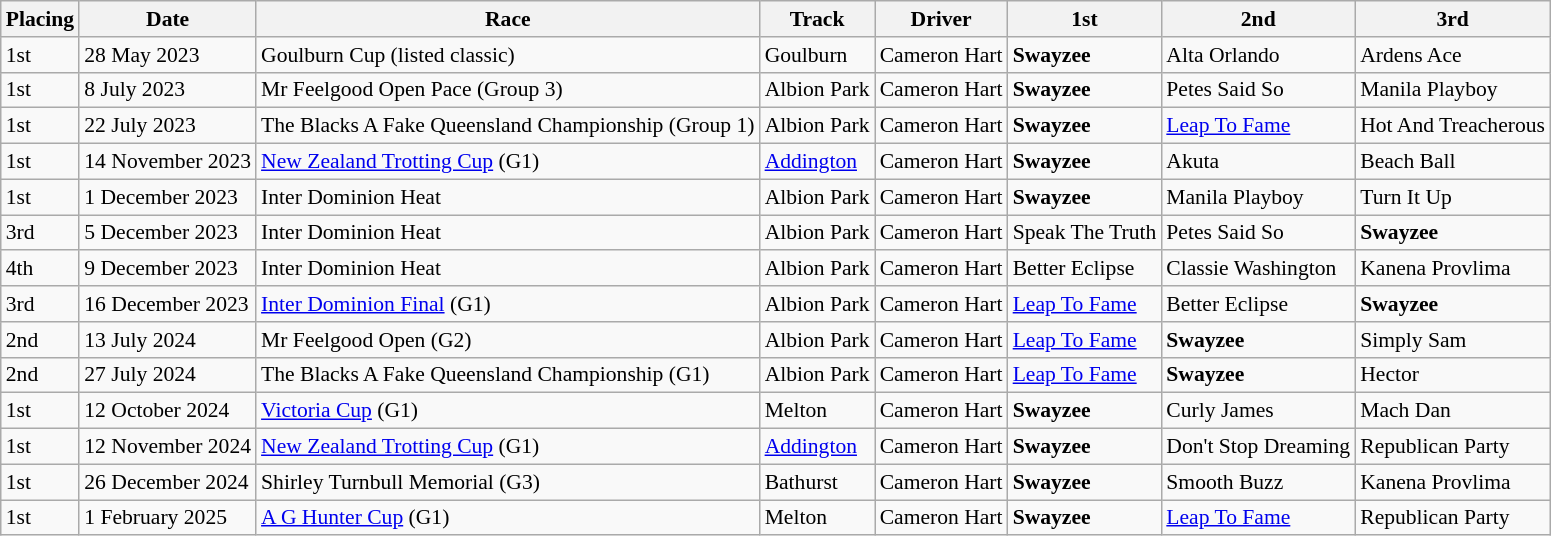<table class="wikitable sortable" style="font-size:90%">
<tr>
<th>Placing</th>
<th>Date</th>
<th>Race</th>
<th>Track</th>
<th>Driver</th>
<th>1st</th>
<th>2nd</th>
<th>3rd</th>
</tr>
<tr>
<td>1st</td>
<td>28 May 2023</td>
<td>Goulburn Cup (listed classic)</td>
<td>Goulburn</td>
<td>Cameron Hart</td>
<td><strong>Swayzee</strong></td>
<td>Alta Orlando</td>
<td>Ardens Ace</td>
</tr>
<tr>
<td>1st</td>
<td>8 July 2023</td>
<td>Mr Feelgood Open Pace (Group 3)</td>
<td>Albion Park</td>
<td>Cameron Hart</td>
<td><strong>Swayzee</strong></td>
<td>Petes Said So</td>
<td>Manila Playboy</td>
</tr>
<tr>
<td>1st</td>
<td>22 July 2023</td>
<td>The Blacks A Fake Queensland Championship (Group 1)</td>
<td>Albion Park</td>
<td>Cameron Hart</td>
<td><strong>Swayzee</strong></td>
<td><a href='#'>Leap To Fame</a></td>
<td>Hot And Treacherous</td>
</tr>
<tr>
<td>1st</td>
<td>14 November 2023</td>
<td><a href='#'>New Zealand Trotting Cup</a> (G1)</td>
<td><a href='#'>Addington</a></td>
<td>Cameron Hart</td>
<td><strong>Swayzee</strong></td>
<td>Akuta</td>
<td>Beach Ball</td>
</tr>
<tr>
<td>1st</td>
<td>1 December 2023</td>
<td>Inter Dominion Heat</td>
<td>Albion Park</td>
<td>Cameron Hart</td>
<td><strong>Swayzee</strong></td>
<td>Manila Playboy</td>
<td>Turn It Up</td>
</tr>
<tr>
<td>3rd</td>
<td>5 December 2023</td>
<td>Inter Dominion Heat</td>
<td>Albion Park</td>
<td>Cameron Hart</td>
<td>Speak The Truth</td>
<td>Petes Said So</td>
<td><strong>Swayzee</strong></td>
</tr>
<tr>
<td>4th</td>
<td>9 December 2023</td>
<td>Inter Dominion Heat</td>
<td>Albion Park</td>
<td>Cameron Hart</td>
<td>Better Eclipse</td>
<td>Classie Washington</td>
<td>Kanena Provlima</td>
</tr>
<tr>
<td>3rd</td>
<td>16 December 2023</td>
<td><a href='#'>Inter Dominion Final</a> (G1)</td>
<td>Albion Park</td>
<td>Cameron Hart</td>
<td><a href='#'>Leap To Fame</a></td>
<td>Better Eclipse</td>
<td><strong>Swayzee</strong></td>
</tr>
<tr>
<td>2nd</td>
<td>13 July 2024</td>
<td>Mr Feelgood Open (G2)</td>
<td>Albion Park</td>
<td>Cameron Hart</td>
<td><a href='#'>Leap To Fame</a></td>
<td><strong>Swayzee</strong></td>
<td>Simply Sam</td>
</tr>
<tr>
<td>2nd</td>
<td>27 July 2024</td>
<td>The Blacks A Fake Queensland Championship (G1)</td>
<td>Albion Park</td>
<td>Cameron Hart</td>
<td><a href='#'>Leap To Fame</a></td>
<td><strong>Swayzee</strong></td>
<td>Hector</td>
</tr>
<tr>
<td>1st</td>
<td>12 October 2024</td>
<td><a href='#'>Victoria Cup</a> (G1)</td>
<td>Melton</td>
<td>Cameron Hart</td>
<td><strong>Swayzee</strong></td>
<td>Curly James</td>
<td>Mach Dan</td>
</tr>
<tr>
<td>1st</td>
<td>12 November 2024</td>
<td><a href='#'>New Zealand Trotting Cup</a> (G1)</td>
<td><a href='#'>Addington</a></td>
<td>Cameron Hart</td>
<td><strong>Swayzee</strong></td>
<td>Don't Stop Dreaming</td>
<td>Republican Party</td>
</tr>
<tr>
<td>1st</td>
<td>26 December 2024</td>
<td>Shirley Turnbull Memorial (G3)</td>
<td>Bathurst</td>
<td>Cameron Hart</td>
<td><strong>Swayzee</strong></td>
<td>Smooth Buzz</td>
<td>Kanena Provlima</td>
</tr>
<tr>
<td>1st</td>
<td>1 February 2025</td>
<td><a href='#'>A G Hunter Cup</a> (G1)</td>
<td>Melton</td>
<td>Cameron Hart</td>
<td><strong>Swayzee</strong></td>
<td><a href='#'>Leap To Fame</a></td>
<td>Republican Party</td>
</tr>
</table>
